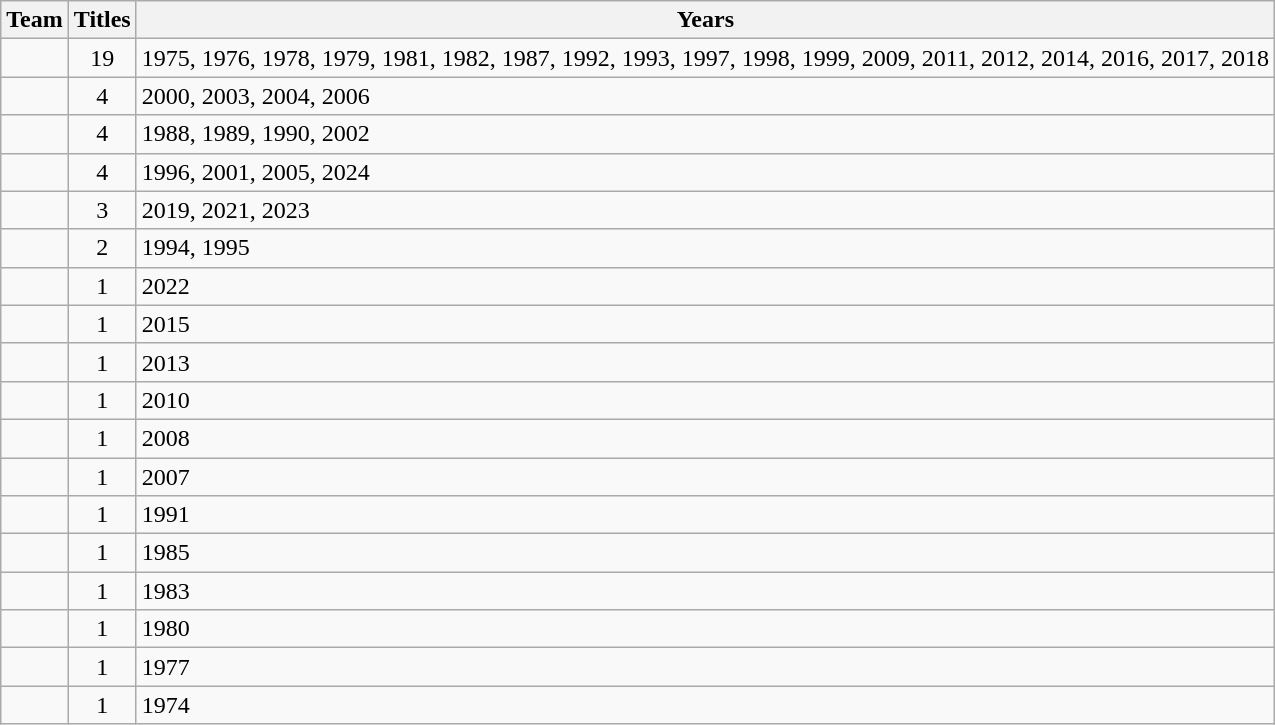<table class="wikitable sortable" style="text-align:center">
<tr>
<th>Team</th>
<th>Titles</th>
<th>Years</th>
</tr>
<tr>
<td style=><strong></strong></td>
<td>19</td>
<td align=left>1975, 1976, 1978, 1979, 1981, 1982, 1987, 1992, 1993, 1997, 1998, 1999, 2009, 2011, 2012, 2014, 2016, 2017, 2018</td>
</tr>
<tr>
<td style=><strong></strong></td>
<td>4</td>
<td align=left>2000, 2003, 2004, 2006</td>
</tr>
<tr>
<td style=><strong></strong></td>
<td>4</td>
<td align=left>1988, 1989, 1990, 2002</td>
</tr>
<tr>
<td style=><strong></strong></td>
<td>4</td>
<td align=left>1996, 2001, 2005, 2024</td>
</tr>
<tr>
<td style=><strong></strong></td>
<td>3</td>
<td align=left>2019, 2021, 2023</td>
</tr>
<tr>
<td style=><strong></strong></td>
<td>2</td>
<td align=left>1994, 1995</td>
</tr>
<tr>
<td style=><strong></strong></td>
<td>1</td>
<td align=left>2022</td>
</tr>
<tr>
<td style=><strong></strong></td>
<td>1</td>
<td align="left">2015</td>
</tr>
<tr>
<td style=><strong></strong></td>
<td>1</td>
<td align=left>2013</td>
</tr>
<tr>
<td style=><strong></strong></td>
<td>1</td>
<td align=left>2010</td>
</tr>
<tr>
<td style=><strong></strong></td>
<td>1</td>
<td align=left>2008</td>
</tr>
<tr>
<td style=><strong></strong></td>
<td>1</td>
<td align=left>2007</td>
</tr>
<tr>
<td style=><strong></strong></td>
<td>1</td>
<td align=left>1991</td>
</tr>
<tr>
<td style=><strong></strong></td>
<td>1</td>
<td align=left>1985</td>
</tr>
<tr>
<td style=><strong></strong></td>
<td>1</td>
<td align=left>1983</td>
</tr>
<tr>
<td style=><strong></strong></td>
<td>1</td>
<td align=left>1980</td>
</tr>
<tr>
<td style=><strong></strong></td>
<td>1</td>
<td align=left>1977</td>
</tr>
<tr>
<td style=><strong></strong></td>
<td>1</td>
<td align=left>1974</td>
</tr>
</table>
